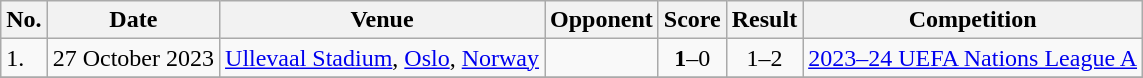<table class="wikitable">
<tr>
<th>No.</th>
<th>Date</th>
<th>Venue</th>
<th>Opponent</th>
<th>Score</th>
<th>Result</th>
<th>Competition</th>
</tr>
<tr>
<td>1.</td>
<td>27 October 2023</td>
<td><a href='#'>Ullevaal Stadium</a>, <a href='#'>Oslo</a>, <a href='#'>Norway</a></td>
<td></td>
<td align=center><strong>1</strong>–0</td>
<td align=center>1–2</td>
<td><a href='#'>2023–24 UEFA Nations League A</a></td>
</tr>
<tr>
</tr>
</table>
